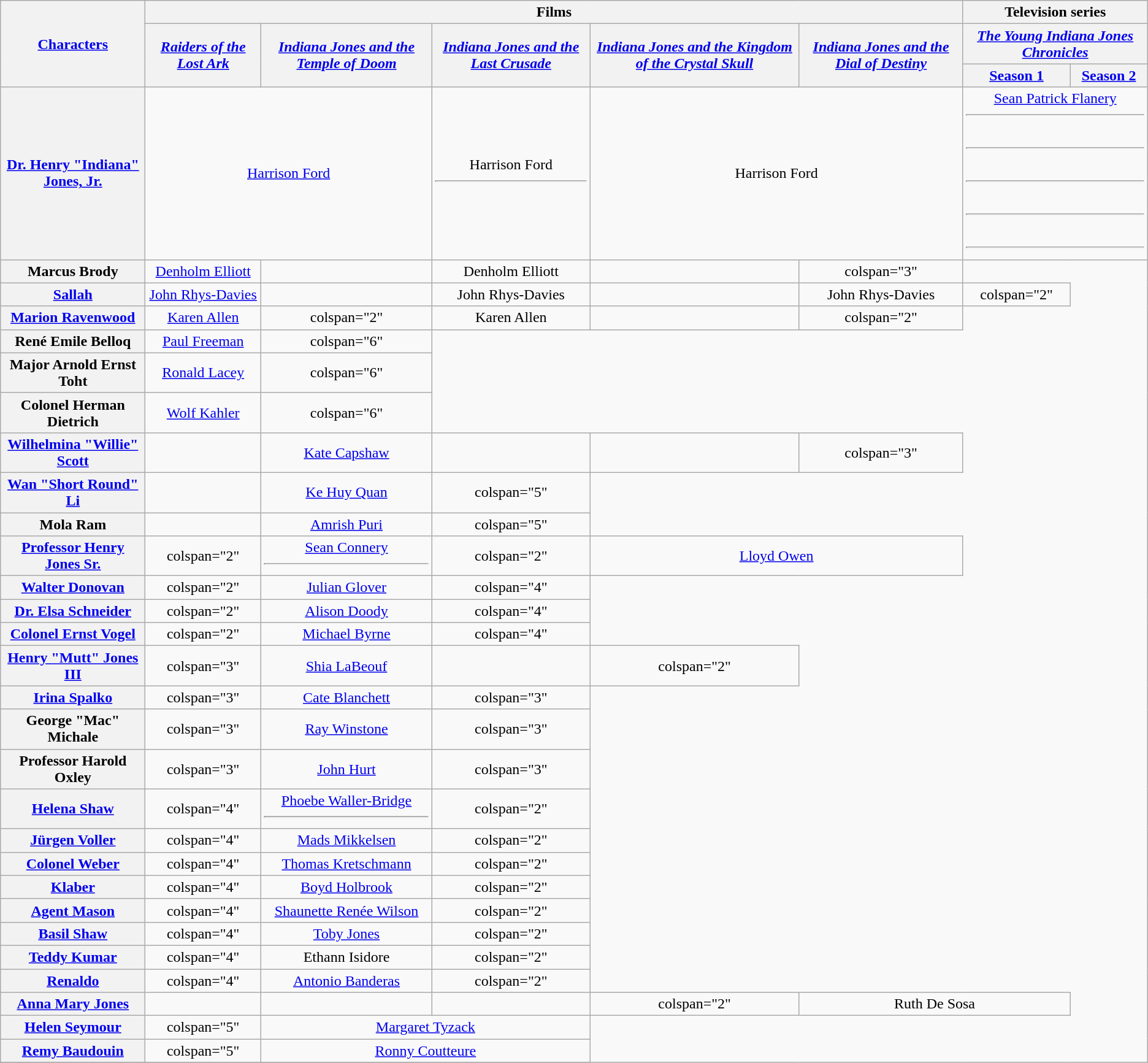<table class="wikitable" style="text-align:center">
<tr>
<th rowspan="3"><a href='#'>Characters</a></th>
<th colspan="5">Films</th>
<th colspan="2">Television series</th>
</tr>
<tr>
<th rowspan="2"><em><a href='#'>Raiders of the Lost Ark</a></em></th>
<th rowspan="2"><em><a href='#'>Indiana Jones and the Temple of Doom</a></em></th>
<th rowspan="2"><em><a href='#'>Indiana Jones and the Last Crusade</a></em></th>
<th rowspan="2"><em><a href='#'>Indiana Jones and the Kingdom of the Crystal Skull</a></em></th>
<th rowspan="2"><em><a href='#'>Indiana Jones and the Dial of Destiny</a></em></th>
<th colspan="2"><em><a href='#'>The Young Indiana Jones Chronicles</a></em></th>
</tr>
<tr>
<th><a href='#'>Season 1</a></th>
<th><a href='#'>Season 2</a></th>
</tr>
<tr>
<th><a href='#'>Dr. Henry "Indiana" Jones, Jr.</a></th>
<td colspan="2"><a href='#'>Harrison Ford</a></td>
<td>Harrison Ford<hr></td>
<td colspan="2">Harrison Ford</td>
<td colspan="2"><a href='#'>Sean Patrick Flanery</a><br><hr><br><hr><br><hr><br><hr><br><hr></td>
</tr>
<tr>
<th>Marcus Brody</th>
<td><a href='#'>Denholm Elliott</a></td>
<td></td>
<td>Denholm Elliott</td>
<td></td>
<td>colspan="3" </td>
</tr>
<tr>
<th><a href='#'>Sallah</a></th>
<td><a href='#'>John Rhys-Davies</a></td>
<td></td>
<td>John Rhys-Davies</td>
<td></td>
<td>John Rhys-Davies</td>
<td>colspan="2" </td>
</tr>
<tr>
<th><a href='#'>Marion Ravenwood</a></th>
<td><a href='#'>Karen Allen</a></td>
<td>colspan="2" </td>
<td>Karen Allen</td>
<td></td>
<td>colspan="2" </td>
</tr>
<tr>
<th>René Emile Belloq</th>
<td><a href='#'>Paul Freeman</a></td>
<td>colspan="6" </td>
</tr>
<tr>
<th>Major Arnold Ernst Toht</th>
<td><a href='#'>Ronald Lacey</a></td>
<td>colspan="6" </td>
</tr>
<tr>
<th>Colonel Herman Dietrich</th>
<td><a href='#'>Wolf Kahler</a></td>
<td>colspan="6" </td>
</tr>
<tr>
<th><a href='#'>Wilhelmina "Willie" Scott</a></th>
<td></td>
<td><a href='#'>Kate Capshaw</a></td>
<td></td>
<td></td>
<td>colspan="3" </td>
</tr>
<tr>
<th><a href='#'>Wan "Short Round" Li</a></th>
<td></td>
<td><a href='#'>Ke Huy Quan</a></td>
<td>colspan="5" </td>
</tr>
<tr>
<th>Mola Ram</th>
<td></td>
<td><a href='#'>Amrish Puri</a></td>
<td>colspan="5" </td>
</tr>
<tr>
<th><a href='#'>Professor Henry Jones Sr.</a></th>
<td>colspan="2" </td>
<td><a href='#'>Sean Connery</a><hr></td>
<td>colspan="2" </td>
<td colspan="2"><a href='#'>Lloyd Owen</a></td>
</tr>
<tr>
<th><a href='#'>Walter Donovan</a></th>
<td>colspan="2" </td>
<td><a href='#'>Julian Glover</a></td>
<td>colspan="4" </td>
</tr>
<tr>
<th><a href='#'>Dr. Elsa Schneider</a></th>
<td>colspan="2" </td>
<td><a href='#'>Alison Doody</a></td>
<td>colspan="4" </td>
</tr>
<tr>
<th><a href='#'>Colonel Ernst Vogel</a></th>
<td>colspan="2" </td>
<td><a href='#'>Michael Byrne</a></td>
<td>colspan="4" </td>
</tr>
<tr>
<th><a href='#'>Henry "Mutt" Jones III</a></th>
<td>colspan="3" </td>
<td><a href='#'>Shia LaBeouf</a></td>
<td></td>
<td>colspan="2" </td>
</tr>
<tr>
<th><a href='#'>Irina Spalko</a></th>
<td>colspan="3" </td>
<td><a href='#'>Cate Blanchett</a></td>
<td>colspan="3" </td>
</tr>
<tr>
<th>George "Mac" Michale</th>
<td>colspan="3" </td>
<td><a href='#'>Ray Winstone</a></td>
<td>colspan="3" </td>
</tr>
<tr>
<th>Professor Harold Oxley</th>
<td>colspan="3" </td>
<td><a href='#'>John Hurt</a></td>
<td>colspan="3" </td>
</tr>
<tr>
<th><a href='#'>Helena Shaw</a></th>
<td>colspan="4" </td>
<td><a href='#'>Phoebe Waller-Bridge</a><hr></td>
<td>colspan="2" </td>
</tr>
<tr>
<th><a href='#'>Jürgen Voller</a></th>
<td>colspan="4" </td>
<td><a href='#'>Mads Mikkelsen</a></td>
<td>colspan="2" </td>
</tr>
<tr>
<th><a href='#'>Colonel Weber</a></th>
<td>colspan="4" </td>
<td><a href='#'>Thomas Kretschmann</a></td>
<td>colspan="2" </td>
</tr>
<tr>
<th><a href='#'>Klaber</a></th>
<td>colspan="4" </td>
<td><a href='#'>Boyd Holbrook</a></td>
<td>colspan="2" </td>
</tr>
<tr>
<th><a href='#'>Agent Mason</a></th>
<td>colspan="4" </td>
<td><a href='#'>Shaunette Renée Wilson</a></td>
<td>colspan="2" </td>
</tr>
<tr>
<th><a href='#'>Basil Shaw</a></th>
<td>colspan="4" </td>
<td><a href='#'>Toby Jones</a></td>
<td>colspan="2" </td>
</tr>
<tr>
<th><a href='#'>Teddy Kumar</a></th>
<td>colspan="4" </td>
<td>Ethann Isidore</td>
<td>colspan="2" </td>
</tr>
<tr>
<th><a href='#'>Renaldo</a></th>
<td>colspan="4" </td>
<td><a href='#'>Antonio Banderas</a></td>
<td>colspan="2" </td>
</tr>
<tr>
<th><a href='#'>Anna Mary Jones</a></th>
<td></td>
<td></td>
<td></td>
<td>colspan="2" </td>
<td colspan="2">Ruth De Sosa</td>
</tr>
<tr>
<th><a href='#'>Helen Seymour</a></th>
<td>colspan="5" </td>
<td colspan="2"><a href='#'>Margaret Tyzack</a></td>
</tr>
<tr>
<th><a href='#'>Remy Baudouin</a></th>
<td>colspan="5" </td>
<td colspan="2"><a href='#'>Ronny Coutteure</a></td>
</tr>
<tr>
</tr>
</table>
